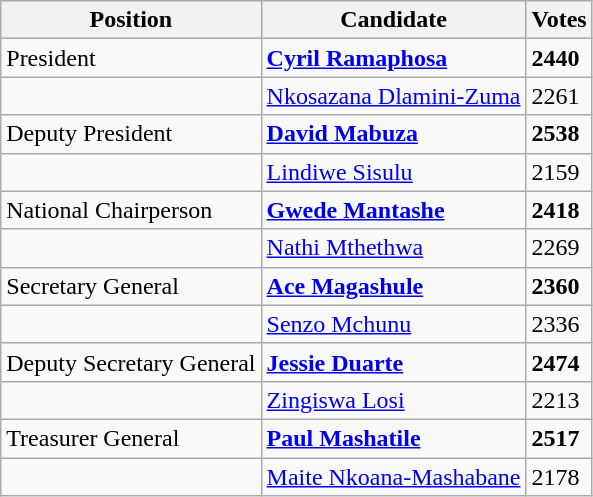<table class="wikitable">
<tr>
<th>Position</th>
<th>Candidate</th>
<th>Votes</th>
</tr>
<tr>
<td>President</td>
<td><strong><a href='#'>Cyril Ramaphosa</a></strong></td>
<td><strong>2440</strong></td>
</tr>
<tr>
<td></td>
<td><a href='#'>Nkosazana Dlamini-Zuma</a></td>
<td>2261</td>
</tr>
<tr>
<td>Deputy President</td>
<td><strong><a href='#'>David Mabuza</a></strong></td>
<td><strong>2538</strong></td>
</tr>
<tr>
<td></td>
<td><a href='#'>Lindiwe Sisulu</a></td>
<td>2159</td>
</tr>
<tr>
<td>National Chairperson</td>
<td><strong><a href='#'>Gwede Mantashe</a></strong></td>
<td><strong>2418</strong></td>
</tr>
<tr>
<td></td>
<td><a href='#'>Nathi Mthethwa</a></td>
<td>2269</td>
</tr>
<tr>
<td>Secretary General</td>
<td><strong><a href='#'>Ace Magashule</a></strong></td>
<td><strong>2360</strong></td>
</tr>
<tr>
<td></td>
<td><a href='#'>Senzo Mchunu</a></td>
<td>2336</td>
</tr>
<tr>
<td>Deputy Secretary General</td>
<td><strong><a href='#'>Jessie Duarte</a></strong></td>
<td><strong>2474</strong></td>
</tr>
<tr>
<td></td>
<td><a href='#'>Zingiswa Losi</a></td>
<td>2213</td>
</tr>
<tr>
<td>Treasurer General</td>
<td><strong><a href='#'>Paul Mashatile</a></strong></td>
<td><strong>2517</strong></td>
</tr>
<tr>
<td></td>
<td><a href='#'>Maite Nkoana-Mashabane</a></td>
<td>2178</td>
</tr>
</table>
